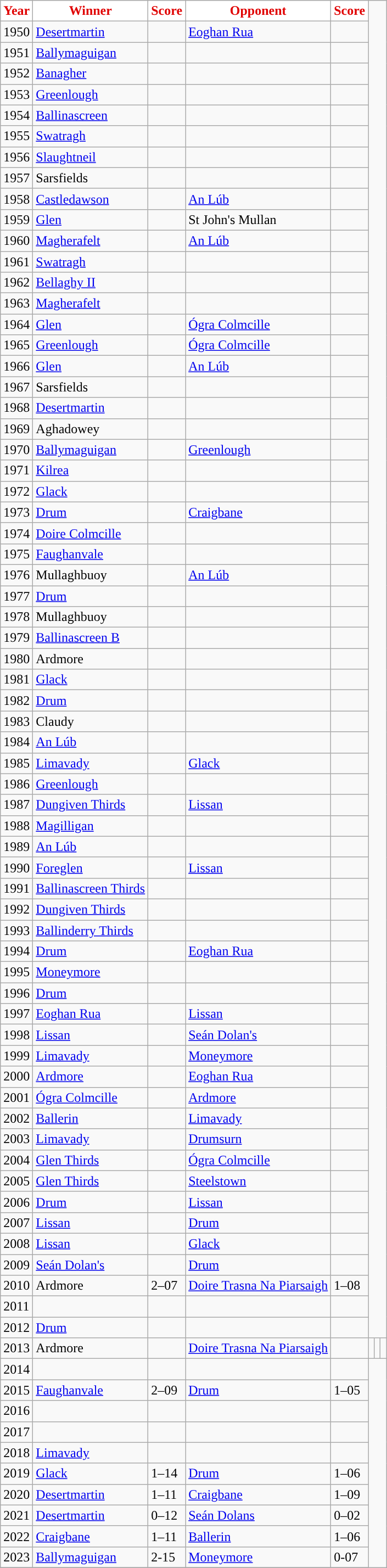<table class="wikitable">
<tr>
<th style="background:white;color:#E00000;">Year</th>
<th style="background:white;color:#E00000;">Winner</th>
<th style="background:white;color:#E00000;">Score</th>
<th style="background:white;color:#E00000;">Opponent</th>
<th style="background:white;color:#E00000;">Score</th>
</tr>
<tr>
<td>1950</td>
<td><a href='#'>Desertmartin</a></td>
<td></td>
<td><a href='#'>Eoghan Rua</a></td>
<td></td>
</tr>
<tr>
<td>1951</td>
<td><a href='#'>Ballymaguigan</a></td>
<td></td>
<td></td>
<td></td>
</tr>
<tr>
<td>1952</td>
<td><a href='#'>Banagher</a></td>
<td></td>
<td></td>
<td></td>
</tr>
<tr>
<td>1953</td>
<td><a href='#'>Greenlough</a></td>
<td></td>
<td></td>
<td></td>
</tr>
<tr>
<td>1954</td>
<td><a href='#'>Ballinascreen</a></td>
<td></td>
<td></td>
<td></td>
</tr>
<tr>
<td>1955</td>
<td><a href='#'>Swatragh</a></td>
<td></td>
<td></td>
<td></td>
</tr>
<tr>
<td>1956</td>
<td><a href='#'>Slaughtneil</a></td>
<td></td>
<td></td>
<td></td>
</tr>
<tr>
<td>1957</td>
<td>Sarsfields</td>
<td></td>
<td></td>
<td></td>
</tr>
<tr>
<td>1958</td>
<td><a href='#'>Castledawson</a></td>
<td></td>
<td><a href='#'>An Lúb</a></td>
<td></td>
</tr>
<tr>
<td>1959</td>
<td><a href='#'>Glen</a></td>
<td></td>
<td>St John's Mullan</td>
<td></td>
</tr>
<tr>
<td>1960</td>
<td><a href='#'>Magherafelt</a></td>
<td></td>
<td><a href='#'>An Lúb</a></td>
<td></td>
</tr>
<tr>
<td>1961</td>
<td><a href='#'>Swatragh</a></td>
<td></td>
<td></td>
<td></td>
</tr>
<tr>
<td>1962</td>
<td><a href='#'>Bellaghy II</a></td>
<td></td>
<td></td>
<td></td>
</tr>
<tr>
<td>1963</td>
<td><a href='#'>Magherafelt</a></td>
<td></td>
<td></td>
<td></td>
</tr>
<tr>
<td>1964</td>
<td><a href='#'>Glen</a></td>
<td></td>
<td><a href='#'>Ógra Colmcille</a></td>
<td></td>
</tr>
<tr>
<td>1965</td>
<td><a href='#'>Greenlough</a></td>
<td></td>
<td><a href='#'>Ógra Colmcille</a></td>
<td></td>
</tr>
<tr>
<td>1966</td>
<td><a href='#'>Glen</a></td>
<td></td>
<td><a href='#'>An Lúb</a></td>
<td></td>
</tr>
<tr>
<td>1967</td>
<td>Sarsfields</td>
<td></td>
<td></td>
<td></td>
</tr>
<tr>
<td>1968</td>
<td><a href='#'>Desertmartin</a></td>
<td></td>
<td></td>
<td></td>
</tr>
<tr>
<td>1969</td>
<td>Aghadowey</td>
<td></td>
<td></td>
<td></td>
</tr>
<tr>
<td>1970</td>
<td><a href='#'>Ballymaguigan</a></td>
<td></td>
<td><a href='#'>Greenlough</a></td>
<td></td>
</tr>
<tr>
<td>1971</td>
<td><a href='#'>Kilrea</a></td>
<td></td>
<td></td>
<td></td>
</tr>
<tr>
<td>1972</td>
<td><a href='#'>Glack</a></td>
<td></td>
<td></td>
<td></td>
</tr>
<tr>
<td>1973</td>
<td><a href='#'>Drum</a></td>
<td></td>
<td><a href='#'>Craigbane</a></td>
<td></td>
</tr>
<tr>
<td>1974</td>
<td><a href='#'>Doire Colmcille</a></td>
<td></td>
<td></td>
<td></td>
</tr>
<tr>
<td>1975</td>
<td><a href='#'>Faughanvale</a></td>
<td></td>
<td></td>
<td></td>
</tr>
<tr>
<td>1976</td>
<td>Mullaghbuoy</td>
<td></td>
<td><a href='#'>An Lúb</a></td>
<td></td>
</tr>
<tr>
<td>1977</td>
<td><a href='#'>Drum</a></td>
<td></td>
<td></td>
<td></td>
</tr>
<tr>
<td>1978</td>
<td>Mullaghbuoy</td>
<td></td>
<td></td>
<td></td>
</tr>
<tr>
<td>1979</td>
<td><a href='#'>Ballinascreen B</a></td>
<td></td>
<td></td>
<td></td>
</tr>
<tr>
<td>1980</td>
<td>Ardmore</td>
<td></td>
<td></td>
<td></td>
</tr>
<tr>
<td>1981</td>
<td><a href='#'>Glack</a></td>
<td></td>
<td></td>
<td></td>
</tr>
<tr>
<td>1982</td>
<td><a href='#'>Drum</a></td>
<td></td>
<td></td>
<td></td>
</tr>
<tr>
<td>1983</td>
<td>Claudy</td>
<td></td>
<td></td>
<td></td>
</tr>
<tr>
<td>1984</td>
<td><a href='#'>An Lúb</a></td>
<td></td>
<td></td>
<td></td>
</tr>
<tr>
<td>1985</td>
<td><a href='#'>Limavady</a></td>
<td></td>
<td><a href='#'>Glack</a></td>
<td></td>
</tr>
<tr>
<td>1986</td>
<td><a href='#'>Greenlough</a></td>
<td></td>
<td></td>
<td></td>
</tr>
<tr>
<td>1987</td>
<td><a href='#'>Dungiven Thirds</a></td>
<td></td>
<td><a href='#'>Lissan</a></td>
<td></td>
</tr>
<tr>
<td>1988</td>
<td><a href='#'>Magilligan</a></td>
<td></td>
<td></td>
<td></td>
</tr>
<tr>
<td>1989</td>
<td><a href='#'>An Lúb</a></td>
<td></td>
<td></td>
<td></td>
</tr>
<tr>
<td>1990</td>
<td><a href='#'>Foreglen</a></td>
<td></td>
<td><a href='#'>Lissan</a></td>
<td></td>
</tr>
<tr>
<td>1991</td>
<td><a href='#'>Ballinascreen Thirds</a></td>
<td></td>
<td></td>
<td></td>
</tr>
<tr>
<td>1992</td>
<td><a href='#'>Dungiven Thirds</a></td>
<td></td>
<td></td>
<td></td>
</tr>
<tr>
<td>1993</td>
<td><a href='#'>Ballinderry Thirds</a></td>
<td></td>
<td></td>
<td></td>
</tr>
<tr>
<td>1994</td>
<td><a href='#'>Drum</a></td>
<td></td>
<td><a href='#'>Eoghan Rua</a></td>
<td></td>
</tr>
<tr>
<td>1995</td>
<td><a href='#'>Moneymore</a></td>
<td></td>
<td></td>
<td></td>
</tr>
<tr>
<td>1996</td>
<td><a href='#'>Drum</a></td>
<td></td>
<td></td>
<td></td>
</tr>
<tr>
<td>1997</td>
<td><a href='#'>Eoghan Rua</a></td>
<td></td>
<td><a href='#'>Lissan</a></td>
<td></td>
</tr>
<tr>
<td>1998</td>
<td><a href='#'>Lissan</a></td>
<td></td>
<td><a href='#'>Seán Dolan's</a></td>
<td></td>
</tr>
<tr>
<td>1999</td>
<td><a href='#'>Limavady</a></td>
<td></td>
<td><a href='#'>Moneymore</a></td>
<td></td>
</tr>
<tr>
<td>2000</td>
<td><a href='#'>Ardmore</a></td>
<td></td>
<td><a href='#'>Eoghan Rua</a></td>
<td></td>
</tr>
<tr>
<td>2001</td>
<td><a href='#'>Ógra Colmcille</a></td>
<td></td>
<td><a href='#'>Ardmore</a></td>
<td></td>
</tr>
<tr>
<td>2002</td>
<td><a href='#'>Ballerin</a></td>
<td></td>
<td><a href='#'>Limavady</a></td>
<td></td>
</tr>
<tr>
<td>2003</td>
<td><a href='#'>Limavady</a></td>
<td></td>
<td><a href='#'>Drumsurn</a></td>
<td></td>
</tr>
<tr>
<td>2004</td>
<td><a href='#'>Glen Thirds</a></td>
<td></td>
<td><a href='#'>Ógra Colmcille</a></td>
<td></td>
</tr>
<tr>
<td>2005</td>
<td><a href='#'>Glen Thirds</a></td>
<td></td>
<td><a href='#'>Steelstown</a></td>
<td></td>
</tr>
<tr>
<td>2006</td>
<td><a href='#'>Drum</a></td>
<td></td>
<td><a href='#'>Lissan</a></td>
<td></td>
</tr>
<tr>
<td>2007</td>
<td><a href='#'>Lissan</a></td>
<td></td>
<td><a href='#'>Drum</a></td>
<td></td>
</tr>
<tr>
<td>2008</td>
<td><a href='#'>Lissan</a></td>
<td></td>
<td><a href='#'>Glack</a></td>
<td></td>
</tr>
<tr>
<td>2009</td>
<td><a href='#'>Seán Dolan's</a></td>
<td></td>
<td><a href='#'>Drum</a></td>
<td></td>
</tr>
<tr>
<td>2010</td>
<td>Ardmore</td>
<td>2–07</td>
<td><a href='#'>Doire Trasna Na Piarsaigh</a></td>
<td>1–08</td>
</tr>
<tr>
<td>2011</td>
<td></td>
<td></td>
<td></td>
<td></td>
</tr>
<tr>
<td>2012</td>
<td><a href='#'>Drum</a></td>
<td></td>
<td></td>
<td></td>
</tr>
<tr>
<td>2013</td>
<td>Ardmore</td>
<td></td>
<td><a href='#'>Doire Trasna Na Piarsaigh</a></td>
<td></td>
<td></td>
<td></td>
<td></td>
</tr>
<tr>
<td>2014</td>
<td></td>
<td></td>
<td></td>
<td></td>
</tr>
<tr>
<td>2015</td>
<td><a href='#'>Faughanvale</a></td>
<td>2–09</td>
<td><a href='#'>Drum</a></td>
<td>1–05</td>
</tr>
<tr>
<td>2016</td>
<td></td>
<td></td>
<td></td>
<td></td>
</tr>
<tr>
<td>2017</td>
<td></td>
<td></td>
<td></td>
<td></td>
</tr>
<tr>
<td>2018</td>
<td><a href='#'>Limavady</a></td>
<td></td>
<td></td>
<td></td>
</tr>
<tr>
<td>2019</td>
<td><a href='#'>Glack</a></td>
<td>1–14</td>
<td><a href='#'>Drum</a></td>
<td>1–06</td>
</tr>
<tr>
<td>2020</td>
<td><a href='#'>Desertmartin</a></td>
<td>1–11</td>
<td><a href='#'>Craigbane</a></td>
<td>1–09</td>
</tr>
<tr>
<td>2021</td>
<td><a href='#'>Desertmartin</a></td>
<td>0–12</td>
<td><a href='#'>Seán Dolans</a></td>
<td>0–02</td>
</tr>
<tr>
<td>2022</td>
<td><a href='#'>Craigbane</a></td>
<td>1–11</td>
<td><a href='#'>Ballerin</a></td>
<td>1–06</td>
</tr>
<tr>
<td>2023</td>
<td><a href='#'>Ballymaguigan</a></td>
<td>2-15</td>
<td><a href='#'>Moneymore</a></td>
<td>0-07</td>
</tr>
<tr>
</tr>
</table>
